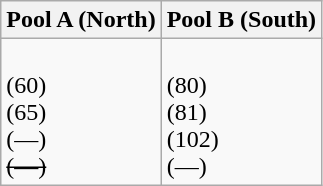<table class="wikitable">
<tr>
<th width=50%>Pool A (North)</th>
<th width=50%>Pool B (South)</th>
</tr>
<tr>
<td><br> (60)<br>
 (65)<br>
 (—)<br>
<s> (—)</s></td>
<td><br> (80)<br>
 (81)<br>
 (102)<br>
 (—)</td>
</tr>
</table>
